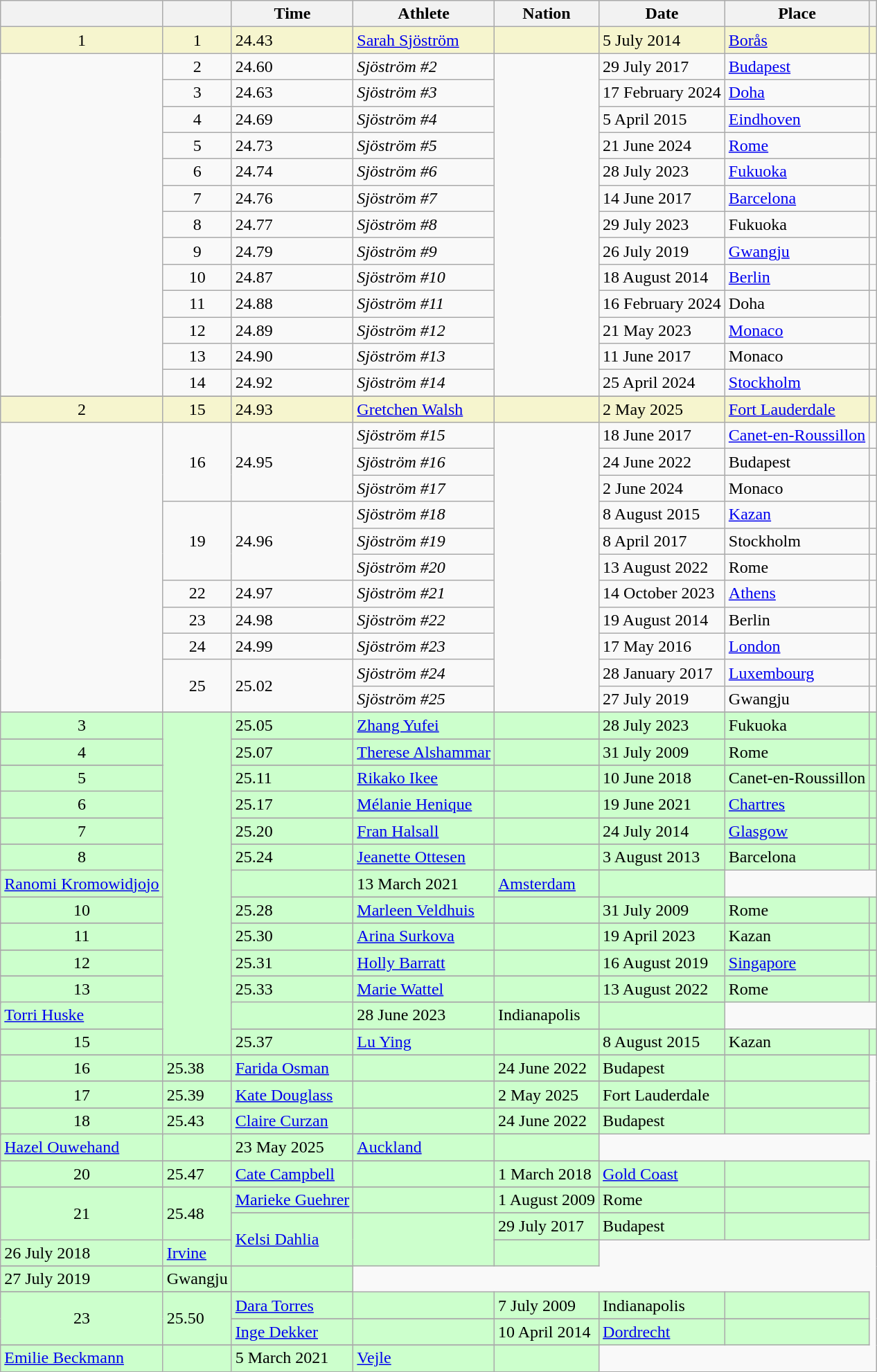<table class="wikitable sortable">
<tr>
<th></th>
<th></th>
<th>Time</th>
<th>Athlete</th>
<th>Nation</th>
<th>Date</th>
<th>Place</th>
<th class="unsortable"></th>
</tr>
<tr bgcolor=f6F5CE>
<td align=center>1</td>
<td align=center>1</td>
<td>24.43</td>
<td><a href='#'>Sarah Sjöström</a></td>
<td></td>
<td>5 July 2014</td>
<td><a href='#'>Borås</a></td>
<td></td>
</tr>
<tr>
<td rowspan="13"></td>
<td align=center>2</td>
<td>24.60</td>
<td><em>Sjöström #2</em></td>
<td rowspan="13"></td>
<td>29 July 2017</td>
<td><a href='#'>Budapest</a></td>
<td></td>
</tr>
<tr>
<td align=center>3</td>
<td>24.63</td>
<td><em>Sjöström #3</em></td>
<td>17 February 2024</td>
<td><a href='#'>Doha</a></td>
<td></td>
</tr>
<tr>
<td align=center>4</td>
<td>24.69</td>
<td><em>Sjöström #4</em></td>
<td>5 April 2015</td>
<td><a href='#'>Eindhoven</a></td>
<td></td>
</tr>
<tr>
<td align=center>5</td>
<td>24.73</td>
<td><em>Sjöström #5</em></td>
<td>21 June 2024</td>
<td><a href='#'>Rome</a></td>
<td></td>
</tr>
<tr>
<td align=center>6</td>
<td>24.74</td>
<td><em>Sjöström #6</em></td>
<td>28 July 2023</td>
<td><a href='#'>Fukuoka</a></td>
<td></td>
</tr>
<tr>
<td align=center>7</td>
<td>24.76</td>
<td><em>Sjöström #7</em></td>
<td>14 June 2017</td>
<td><a href='#'>Barcelona</a></td>
<td></td>
</tr>
<tr>
<td align=center>8</td>
<td>24.77</td>
<td><em>Sjöström #8</em></td>
<td>29 July 2023</td>
<td>Fukuoka</td>
<td></td>
</tr>
<tr>
<td align=center>9</td>
<td>24.79</td>
<td><em>Sjöström #9</em></td>
<td>26 July 2019</td>
<td><a href='#'>Gwangju</a></td>
<td></td>
</tr>
<tr>
<td align=center>10</td>
<td>24.87</td>
<td><em>Sjöström #10</em></td>
<td>18 August 2014</td>
<td><a href='#'>Berlin</a></td>
<td></td>
</tr>
<tr>
<td align=center>11</td>
<td>24.88</td>
<td><em>Sjöström #11</em></td>
<td>16 February 2024</td>
<td>Doha</td>
<td></td>
</tr>
<tr>
<td align=center>12</td>
<td>24.89</td>
<td><em>Sjöström #12</em></td>
<td>21 May 2023</td>
<td><a href='#'>Monaco</a></td>
<td></td>
</tr>
<tr>
<td align=center>13</td>
<td>24.90</td>
<td><em>Sjöström #13</em></td>
<td>11 June 2017</td>
<td>Monaco</td>
<td></td>
</tr>
<tr>
<td align=center>14</td>
<td>24.92</td>
<td><em>Sjöström #14</em></td>
<td>25 April 2024</td>
<td><a href='#'>Stockholm</a></td>
<td></td>
</tr>
<tr>
</tr>
<tr bgcolor=f6F5CE>
<td align=center>2</td>
<td align=center>15</td>
<td>24.93</td>
<td><a href='#'>Gretchen Walsh</a></td>
<td></td>
<td>2 May 2025</td>
<td><a href='#'>Fort Lauderdale</a></td>
<td></td>
</tr>
<tr>
<td rowspan="11"></td>
<td rowspan="3" align=center>16</td>
<td rowspan="3">24.95</td>
<td><em>Sjöström #15</em></td>
<td rowspan="11"></td>
<td>18 June 2017</td>
<td><a href='#'>Canet-en-Roussillon</a></td>
<td></td>
</tr>
<tr>
<td><em>Sjöström #16</em></td>
<td>24 June 2022</td>
<td>Budapest</td>
<td></td>
</tr>
<tr>
<td><em>Sjöström #17</em></td>
<td>2 June 2024</td>
<td>Monaco</td>
<td></td>
</tr>
<tr>
<td rowspan="3" align=center>19</td>
<td rowspan="3">24.96</td>
<td><em>Sjöström #18</em></td>
<td>8 August 2015</td>
<td><a href='#'>Kazan</a></td>
<td></td>
</tr>
<tr>
<td><em>Sjöström #19</em></td>
<td>8 April 2017</td>
<td>Stockholm</td>
<td></td>
</tr>
<tr>
<td><em>Sjöström #20</em></td>
<td>13 August 2022</td>
<td>Rome</td>
<td></td>
</tr>
<tr>
<td align=center>22</td>
<td>24.97</td>
<td><em>Sjöström #21</em></td>
<td>14 October 2023</td>
<td><a href='#'>Athens</a></td>
<td></td>
</tr>
<tr>
<td align=center>23</td>
<td>24.98</td>
<td><em>Sjöström #22</em></td>
<td>19 August 2014</td>
<td>Berlin</td>
<td></td>
</tr>
<tr>
<td align=center>24</td>
<td>24.99</td>
<td><em>Sjöström #23</em></td>
<td>17 May 2016</td>
<td><a href='#'>London</a></td>
<td></td>
</tr>
<tr>
<td rowspan="2" align=center>25</td>
<td rowspan="2">25.02</td>
<td><em>Sjöström #24</em></td>
<td>28 January 2017</td>
<td><a href='#'>Luxembourg</a></td>
<td></td>
</tr>
<tr>
<td><em>Sjöström #25</em></td>
<td>27 July 2019</td>
<td>Gwangju</td>
<td></td>
</tr>
<tr>
</tr>
<tr bgcolor=CCFFCC>
<td align=center>3</td>
<td rowspan="26"></td>
<td>25.05</td>
<td><a href='#'>Zhang Yufei</a></td>
<td></td>
<td>28 July 2023</td>
<td>Fukuoka</td>
<td></td>
</tr>
<tr>
</tr>
<tr bgcolor=CCFFCC>
<td align=center>4</td>
<td>25.07</td>
<td><a href='#'>Therese Alshammar</a></td>
<td></td>
<td>31 July 2009</td>
<td>Rome</td>
<td></td>
</tr>
<tr>
</tr>
<tr>
</tr>
<tr bgcolor=CCFFCC>
<td align=center>5</td>
<td>25.11</td>
<td><a href='#'>Rikako Ikee</a></td>
<td></td>
<td>10 June 2018</td>
<td>Canet-en-Roussillon</td>
<td></td>
</tr>
<tr bgcolor=CCFFCC>
<td align=center>6</td>
<td>25.17</td>
<td><a href='#'>Mélanie Henique</a></td>
<td></td>
<td>19 June 2021</td>
<td><a href='#'>Chartres</a></td>
<td></td>
</tr>
<tr>
</tr>
<tr bgcolor=CCFFCC>
<td align=center>7</td>
<td>25.20</td>
<td><a href='#'>Fran Halsall</a></td>
<td></td>
<td>24 July 2014</td>
<td><a href='#'>Glasgow</a></td>
<td></td>
</tr>
<tr>
</tr>
<tr bgcolor=CCFFCC>
<td rowspan="2" align=center>8</td>
<td rowspan="2">25.24</td>
<td><a href='#'>Jeanette Ottesen</a></td>
<td></td>
<td>3 August 2013</td>
<td>Barcelona</td>
<td></td>
</tr>
<tr>
</tr>
<tr bgcolor=CCFFCC>
<td><a href='#'>Ranomi Kromowidjojo</a></td>
<td></td>
<td>13 March 2021</td>
<td><a href='#'>Amsterdam</a></td>
<td></td>
</tr>
<tr>
</tr>
<tr bgcolor=CCFFCC>
<td align=center>10</td>
<td>25.28</td>
<td><a href='#'>Marleen Veldhuis</a></td>
<td></td>
<td>31 July 2009</td>
<td>Rome</td>
<td></td>
</tr>
<tr>
</tr>
<tr bgcolor=CCFFCC>
<td align=center>11</td>
<td>25.30</td>
<td><a href='#'>Arina Surkova</a></td>
<td></td>
<td>19 April 2023</td>
<td>Kazan</td>
<td></td>
</tr>
<tr>
</tr>
<tr bgcolor=CCFFCC>
<td align=center>12</td>
<td>25.31</td>
<td><a href='#'>Holly Barratt</a></td>
<td></td>
<td>16 August 2019</td>
<td><a href='#'>Singapore</a></td>
<td></td>
</tr>
<tr>
</tr>
<tr bgcolor=CCFFCC>
<td rowspan="2" align=center>13</td>
<td rowspan="2">25.33</td>
<td><a href='#'>Marie Wattel</a></td>
<td></td>
<td>13 August 2022</td>
<td>Rome</td>
<td></td>
</tr>
<tr>
</tr>
<tr bgcolor=CCFFCC>
<td><a href='#'>Torri Huske</a></td>
<td></td>
<td>28 June 2023</td>
<td>Indianapolis</td>
<td></td>
</tr>
<tr>
</tr>
<tr bgcolor=CCFFCC>
<td align=center>15</td>
<td>25.37</td>
<td><a href='#'>Lu Ying</a></td>
<td></td>
<td>8 August 2015</td>
<td>Kazan</td>
<td></td>
</tr>
<tr>
</tr>
<tr bgcolor=CCFFCC>
<td align=center>16</td>
<td>25.38</td>
<td><a href='#'>Farida Osman</a></td>
<td></td>
<td>24 June 2022</td>
<td>Budapest</td>
<td></td>
</tr>
<tr>
</tr>
<tr bgcolor=CCFFCC>
<td align=center>17</td>
<td>25.39</td>
<td><a href='#'>Kate Douglass</a></td>
<td></td>
<td>2 May 2025</td>
<td>Fort Lauderdale</td>
<td></td>
</tr>
<tr>
</tr>
<tr bgcolor=CCFFCC>
<td rowspan="2" align=center>18</td>
<td rowspan="2">25.43</td>
<td><a href='#'>Claire Curzan</a></td>
<td></td>
<td>24 June 2022</td>
<td>Budapest</td>
<td></td>
</tr>
<tr>
</tr>
<tr bgcolor=CCFFCC>
<td><a href='#'>Hazel Ouwehand</a></td>
<td></td>
<td>23 May 2025</td>
<td><a href='#'>Auckland</a></td>
<td></td>
</tr>
<tr>
</tr>
<tr bgcolor=CCFFCC>
<td align=center>20</td>
<td>25.47</td>
<td><a href='#'>Cate Campbell</a></td>
<td></td>
<td>1 March 2018</td>
<td><a href='#'>Gold Coast</a></td>
<td></td>
</tr>
<tr>
</tr>
<tr bgcolor=CCFFCC>
<td rowspan="4" align=center>21</td>
<td rowspan="4">25.48</td>
<td><a href='#'>Marieke Guehrer</a></td>
<td></td>
<td>1 August 2009</td>
<td>Rome</td>
<td></td>
</tr>
<tr>
</tr>
<tr bgcolor=CCFFCC>
<td rowspan="3"><a href='#'>Kelsi Dahlia</a></td>
<td rowspan="3"></td>
<td>29 July 2017</td>
<td>Budapest</td>
<td></td>
</tr>
<tr>
</tr>
<tr bgcolor=CCFFCC>
<td>26 July 2018</td>
<td><a href='#'>Irvine</a></td>
<td></td>
</tr>
<tr>
</tr>
<tr bgcolor=CCFFCC>
<td>27 July 2019</td>
<td>Gwangju</td>
<td></td>
</tr>
<tr>
</tr>
<tr bgcolor=CCFFCC>
<td rowspan="3" align=center>23</td>
<td rowspan="3">25.50</td>
<td><a href='#'>Dara Torres</a></td>
<td></td>
<td>7 July 2009</td>
<td>Indianapolis</td>
<td></td>
</tr>
<tr>
</tr>
<tr bgcolor=CCFFCC>
<td><a href='#'>Inge Dekker</a></td>
<td></td>
<td>10 April 2014</td>
<td><a href='#'>Dordrecht</a></td>
<td></td>
</tr>
<tr>
</tr>
<tr bgcolor=CCFFCC>
<td><a href='#'>Emilie Beckmann</a></td>
<td></td>
<td>5 March 2021</td>
<td><a href='#'>Vejle</a></td>
<td></td>
</tr>
</table>
